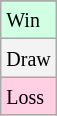<table class="wikitable">
<tr>
</tr>
<tr bgcolor = "#d0ffe3">
<td><small>Win</small></td>
</tr>
<tr bgcolor = "#f3f3f3">
<td><small>Draw</small></td>
</tr>
<tr bgcolor = "#ffd0e3">
<td><small>Loss</small></td>
</tr>
</table>
